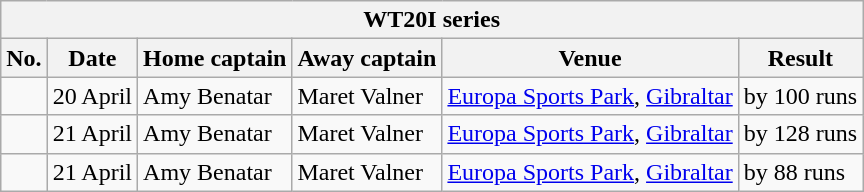<table class="wikitable">
<tr>
<th colspan="6">WT20I series</th>
</tr>
<tr>
<th>No.</th>
<th>Date</th>
<th>Home captain</th>
<th>Away captain</th>
<th>Venue</th>
<th>Result</th>
</tr>
<tr>
<td></td>
<td>20 April</td>
<td>Amy Benatar</td>
<td>Maret Valner</td>
<td><a href='#'>Europa Sports Park</a>, <a href='#'>Gibraltar</a></td>
<td> by 100 runs</td>
</tr>
<tr>
<td></td>
<td>21 April</td>
<td>Amy Benatar</td>
<td>Maret Valner</td>
<td><a href='#'>Europa Sports Park</a>, <a href='#'>Gibraltar</a></td>
<td> by 128 runs</td>
</tr>
<tr>
<td></td>
<td>21 April</td>
<td>Amy Benatar</td>
<td>Maret Valner</td>
<td><a href='#'>Europa Sports Park</a>, <a href='#'>Gibraltar</a></td>
<td> by 88 runs</td>
</tr>
</table>
